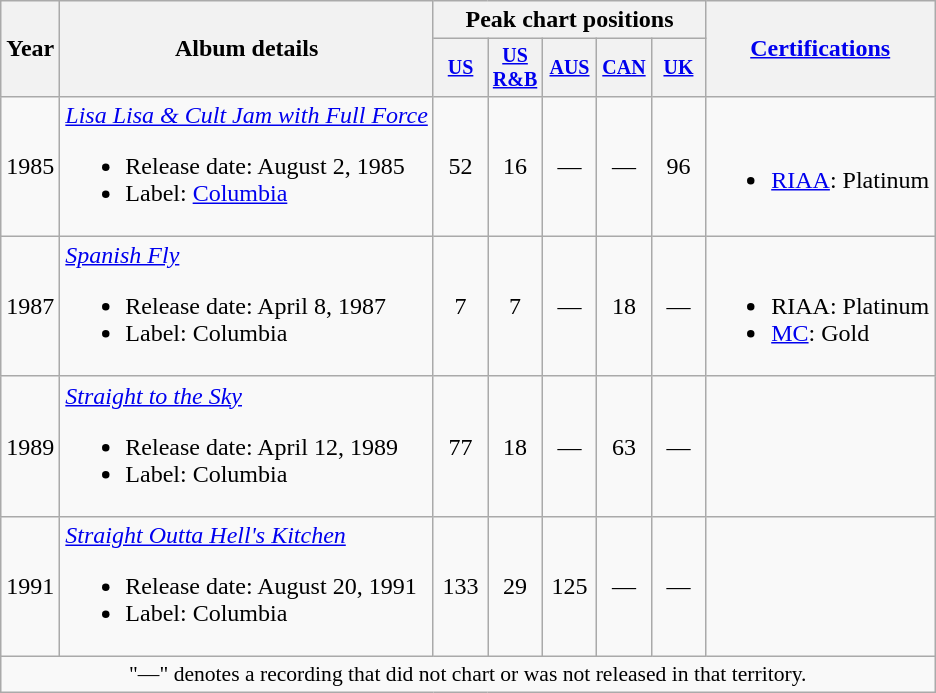<table class="wikitable" style="text-align:center;">
<tr>
<th rowspan="2">Year</th>
<th rowspan="2">Album details</th>
<th colspan="5">Peak chart positions</th>
<th rowspan="2"><a href='#'>Certifications</a></th>
</tr>
<tr style="font-size:smaller;">
<th width="30"><a href='#'>US</a><br></th>
<th width="30"><a href='#'>US<br>R&B</a><br></th>
<th width="30"><a href='#'>AUS</a><br></th>
<th width="30"><a href='#'>CAN</a><br></th>
<th width="30"><a href='#'>UK</a><br></th>
</tr>
<tr>
<td>1985</td>
<td align="left"><em><a href='#'>Lisa Lisa & Cult Jam with Full Force</a></em><br><ul><li>Release date: August 2, 1985</li><li>Label: <a href='#'>Columbia</a></li></ul></td>
<td>52</td>
<td>16</td>
<td>—</td>
<td>—</td>
<td>96</td>
<td align=left><br><ul><li><a href='#'>RIAA</a>: Platinum</li></ul></td>
</tr>
<tr>
<td>1987</td>
<td align="left"><em><a href='#'>Spanish Fly</a></em><br><ul><li>Release date: April 8, 1987</li><li>Label: Columbia</li></ul></td>
<td>7</td>
<td>7</td>
<td>—</td>
<td>18</td>
<td>—</td>
<td align=left><br><ul><li>RIAA: Platinum</li><li><a href='#'>MC</a>: Gold</li></ul></td>
</tr>
<tr>
<td>1989</td>
<td align="left"><em><a href='#'>Straight to the Sky</a></em><br><ul><li>Release date: April 12, 1989</li><li>Label: Columbia</li></ul></td>
<td>77</td>
<td>18</td>
<td>—</td>
<td>63</td>
<td>—</td>
<td align=left></td>
</tr>
<tr>
<td>1991</td>
<td align="left"><em><a href='#'>Straight Outta Hell's Kitchen</a></em><br><ul><li>Release date: August 20, 1991</li><li>Label: Columbia</li></ul></td>
<td>133</td>
<td>29</td>
<td>125</td>
<td>—</td>
<td>—</td>
<td align=left></td>
</tr>
<tr>
<td colspan="15" style="font-size:90%">"—" denotes a recording that did not chart or was not released in that territory.</td>
</tr>
</table>
